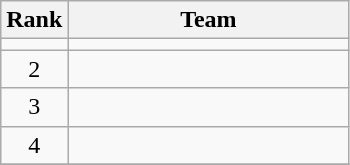<table class=wikitable style="text-align:center;">
<tr>
<th>Rank</th>
<th width=180>Team</th>
</tr>
<tr>
<td></td>
<td align=left></td>
</tr>
<tr>
<td>2</td>
<td align=left></td>
</tr>
<tr>
<td>3</td>
<td align=left></td>
</tr>
<tr>
<td>4</td>
<td align=left></td>
</tr>
<tr>
</tr>
</table>
